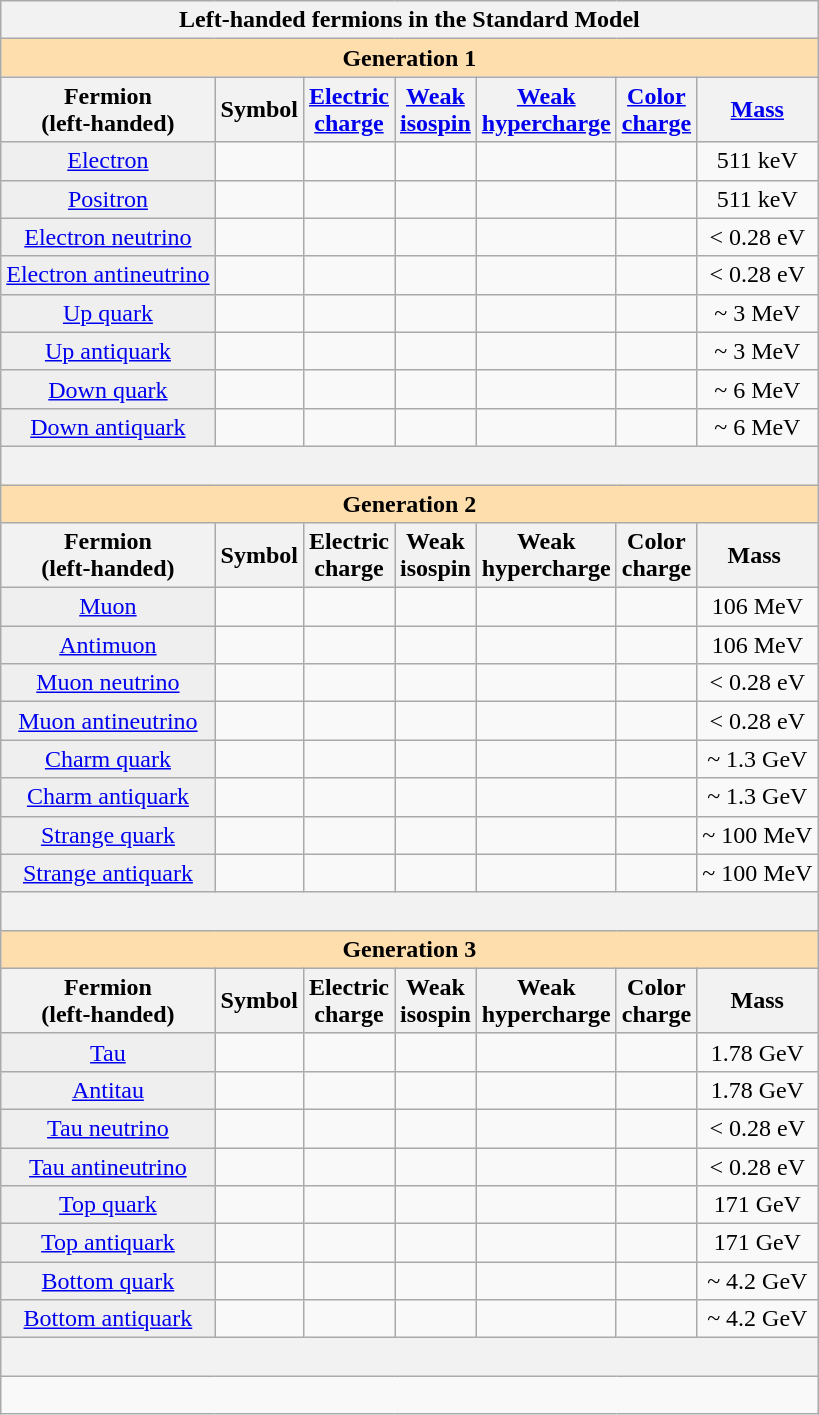<table class="wikitable collapsible collapsed">
<tr>
<th colspan="8">Left-handed fermions in the Standard Model</th>
</tr>
<tr>
<th colspan="8" style="background:#ffdead">Generation 1</th>
</tr>
<tr style="background:#fdd;">
<th>Fermion<br>(left-handed)</th>
<th>Symbol</th>
<th><a href='#'>Electric<br>charge</a></th>
<th><a href='#'>Weak<br>isospin</a></th>
<th><a href='#'>Weak<br>hypercharge</a></th>
<th><a href='#'>Color<br>charge</a><br></th>
<th><a href='#'>Mass</a></th>
</tr>
<tr style="text-align:center;">
<td style="background:#efefef"><a href='#'>Electron</a></td>
<td></td>
<td></td>
<td></td>
<td></td>
<td></td>
<td>511 keV</td>
</tr>
<tr style="text-align:center;">
<td style="background:#efefef"><a href='#'>Positron</a></td>
<td></td>
<td></td>
<td></td>
<td></td>
<td></td>
<td>511 keV</td>
</tr>
<tr style="text-align:center;">
<td style="background:#efefef"><a href='#'>Electron neutrino</a></td>
<td></td>
<td></td>
<td></td>
<td></td>
<td></td>
<td>< 0.28 eV</td>
</tr>
<tr style="text-align:center;">
<td style="background:#efefef"><a href='#'>Electron antineutrino</a></td>
<td></td>
<td></td>
<td></td>
<td></td>
<td></td>
<td>< 0.28 eV</td>
</tr>
<tr style="text-align:center;">
<td style="background:#efefef"><a href='#'>Up quark</a></td>
<td></td>
<td></td>
<td></td>
<td></td>
<td></td>
<td>~ 3 MeV</td>
</tr>
<tr style="text-align:center;">
<td style="background:#efefef"><a href='#'>Up antiquark</a></td>
<td></td>
<td></td>
<td></td>
<td></td>
<td></td>
<td>~ 3 MeV</td>
</tr>
<tr style="text-align:center;">
<td style="background:#efefef"><a href='#'>Down quark</a></td>
<td></td>
<td></td>
<td></td>
<td></td>
<td></td>
<td>~ 6 MeV</td>
</tr>
<tr style="text-align:center;">
<td style="background:#efefef"><a href='#'>Down antiquark</a></td>
<td></td>
<td></td>
<td></td>
<td></td>
<td></td>
<td>~ 6 MeV</td>
</tr>
<tr>
<th colspan="8"> </th>
</tr>
<tr>
<th colspan="8" style="background:#ffdead">Generation 2</th>
</tr>
<tr style="background:#fdd;">
<th>Fermion<br>(left-handed)</th>
<th>Symbol</th>
<th>Electric<br>charge</th>
<th>Weak<br>isospin</th>
<th>Weak<br>hypercharge</th>
<th>Color<br>charge<br></th>
<th>Mass </th>
</tr>
<tr style="text-align:center;">
<td style="background:#efefef"><a href='#'>Muon</a></td>
<td></td>
<td></td>
<td></td>
<td></td>
<td></td>
<td>106 MeV</td>
</tr>
<tr style="text-align:center;">
<td style="background:#efefef"><a href='#'>Antimuon</a></td>
<td></td>
<td></td>
<td></td>
<td></td>
<td></td>
<td>106 MeV</td>
</tr>
<tr style="text-align:center;">
<td style="background:#efefef"><a href='#'>Muon neutrino</a></td>
<td></td>
<td></td>
<td></td>
<td></td>
<td></td>
<td>< 0.28 eV</td>
</tr>
<tr style="text-align:center;">
<td style="background:#efefef"><a href='#'>Muon antineutrino</a></td>
<td></td>
<td></td>
<td></td>
<td></td>
<td></td>
<td>< 0.28 eV</td>
</tr>
<tr style="text-align:center;">
<td style="background:#efefef"><a href='#'>Charm quark</a></td>
<td></td>
<td></td>
<td></td>
<td></td>
<td></td>
<td>~ 1.3 GeV</td>
</tr>
<tr style="text-align:center;">
<td style="background:#efefef"><a href='#'>Charm antiquark</a></td>
<td></td>
<td></td>
<td></td>
<td></td>
<td></td>
<td>~ 1.3 GeV</td>
</tr>
<tr style="text-align:center;">
<td style="background:#efefef"><a href='#'>Strange quark</a></td>
<td></td>
<td></td>
<td></td>
<td></td>
<td></td>
<td>~ 100 MeV</td>
</tr>
<tr style="text-align:center;">
<td style="background:#efefef"><a href='#'>Strange antiquark</a></td>
<td></td>
<td></td>
<td></td>
<td></td>
<td></td>
<td>~ 100 MeV</td>
</tr>
<tr>
<th colspan="8"> </th>
</tr>
<tr>
<th colspan="8" style="background:#ffdead">Generation 3</th>
</tr>
<tr style="background:#fdd;">
<th>Fermion<br>(left-handed)</th>
<th>Symbol</th>
<th>Electric<br>charge</th>
<th>Weak<br>isospin</th>
<th>Weak<br>hypercharge</th>
<th>Color<br>charge<br></th>
<th>Mass</th>
</tr>
<tr style="text-align:center;">
<td style="background:#efefef"><a href='#'>Tau</a></td>
<td></td>
<td></td>
<td></td>
<td></td>
<td></td>
<td>1.78 GeV</td>
</tr>
<tr style="text-align:center;">
<td style="background:#efefef"><a href='#'>Antitau</a></td>
<td></td>
<td></td>
<td></td>
<td></td>
<td></td>
<td>1.78 GeV</td>
</tr>
<tr style="text-align:center;">
<td style="background:#efefef"><a href='#'>Tau neutrino</a></td>
<td></td>
<td></td>
<td></td>
<td></td>
<td></td>
<td>< 0.28 eV</td>
</tr>
<tr style="text-align:center;">
<td style="background:#efefef"><a href='#'>Tau antineutrino</a></td>
<td></td>
<td></td>
<td></td>
<td></td>
<td></td>
<td>< 0.28 eV</td>
</tr>
<tr style="text-align:center;">
<td style="background:#efefef"><a href='#'>Top quark</a></td>
<td></td>
<td></td>
<td></td>
<td></td>
<td></td>
<td>171 GeV</td>
</tr>
<tr style="text-align:center;">
<td style="background:#efefef"><a href='#'>Top antiquark</a></td>
<td></td>
<td></td>
<td></td>
<td></td>
<td></td>
<td>171 GeV</td>
</tr>
<tr style="text-align:center;">
<td style="background:#efefef"><a href='#'>Bottom quark</a></td>
<td></td>
<td></td>
<td></td>
<td></td>
<td></td>
<td>~ 4.2 GeV</td>
</tr>
<tr style="text-align:center;">
<td style="background:#efefef"><a href='#'>Bottom antiquark</a></td>
<td></td>
<td></td>
<td></td>
<td></td>
<td></td>
<td>~ 4.2 GeV</td>
</tr>
<tr>
<th colspan="8"> </th>
</tr>
<tr>
<td colspan="8"><br></td>
</tr>
</table>
